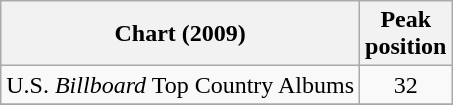<table class="wikitable">
<tr>
<th>Chart (2009)</th>
<th>Peak<br>position</th>
</tr>
<tr>
<td>U.S. <em>Billboard</em> Top Country Albums</td>
<td align="center">32</td>
</tr>
<tr>
</tr>
</table>
